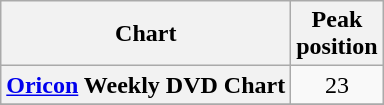<table class="wikitable plainrowheaders" style="text-align:center;">
<tr>
<th>Chart</th>
<th>Peak<br>position</th>
</tr>
<tr>
<th scope="row"><a href='#'>Oricon</a> Weekly DVD Chart</th>
<td>23</td>
</tr>
<tr>
</tr>
</table>
